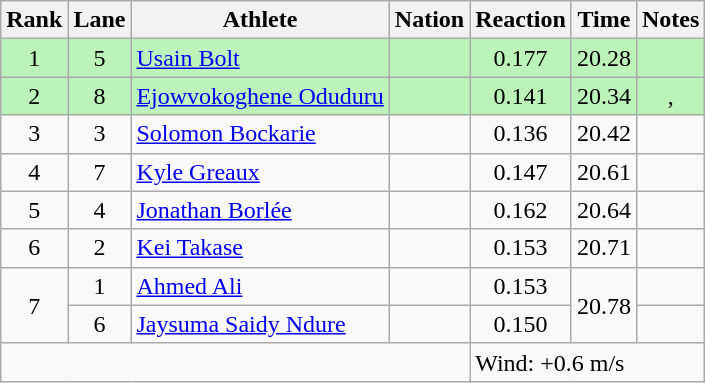<table class="wikitable sortable" style="text-align:center">
<tr>
<th>Rank</th>
<th>Lane</th>
<th>Athlete</th>
<th>Nation</th>
<th>Reaction</th>
<th>Time</th>
<th>Notes</th>
</tr>
<tr style="background:#bbf3bb;">
<td>1</td>
<td>5</td>
<td align=left><a href='#'>Usain Bolt</a></td>
<td align=left></td>
<td>0.177</td>
<td>20.28</td>
<td></td>
</tr>
<tr style="background:#bbf3bb;">
<td>2</td>
<td>8</td>
<td align=left><a href='#'>Ejowvokoghene Oduduru</a></td>
<td align=left></td>
<td>0.141</td>
<td>20.34</td>
<td>, </td>
</tr>
<tr>
<td>3</td>
<td>3</td>
<td align=left><a href='#'>Solomon Bockarie</a></td>
<td align=left></td>
<td>0.136</td>
<td>20.42</td>
<td></td>
</tr>
<tr>
<td>4</td>
<td>7</td>
<td align=left><a href='#'>Kyle Greaux</a></td>
<td align=left></td>
<td>0.147</td>
<td>20.61</td>
<td></td>
</tr>
<tr>
<td>5</td>
<td>4</td>
<td align=left><a href='#'>Jonathan Borlée</a></td>
<td align=left></td>
<td>0.162</td>
<td>20.64</td>
<td></td>
</tr>
<tr>
<td>6</td>
<td>2</td>
<td align=left><a href='#'>Kei Takase</a></td>
<td align=left></td>
<td>0.153</td>
<td>20.71</td>
<td></td>
</tr>
<tr>
<td rowspan=2>7</td>
<td>1</td>
<td align=left><a href='#'>Ahmed Ali</a></td>
<td align=left></td>
<td>0.153</td>
<td rowspan=2>20.78</td>
<td></td>
</tr>
<tr>
<td>6</td>
<td align=left><a href='#'>Jaysuma Saidy Ndure</a></td>
<td align=left></td>
<td>0.150</td>
<td></td>
</tr>
<tr class="sortbottom">
<td colspan=4></td>
<td colspan="3" style="text-align:left;">Wind: +0.6 m/s</td>
</tr>
</table>
